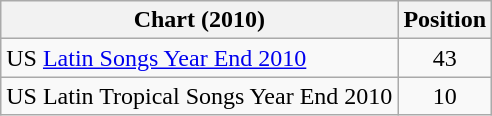<table class="wikitable sortable">
<tr>
<th>Chart (2010)</th>
<th>Position</th>
</tr>
<tr>
<td>US <a href='#'>Latin Songs Year End 2010</a></td>
<td align="center">43</td>
</tr>
<tr>
<td>US Latin Tropical Songs Year End 2010</td>
<td align="center">10</td>
</tr>
</table>
